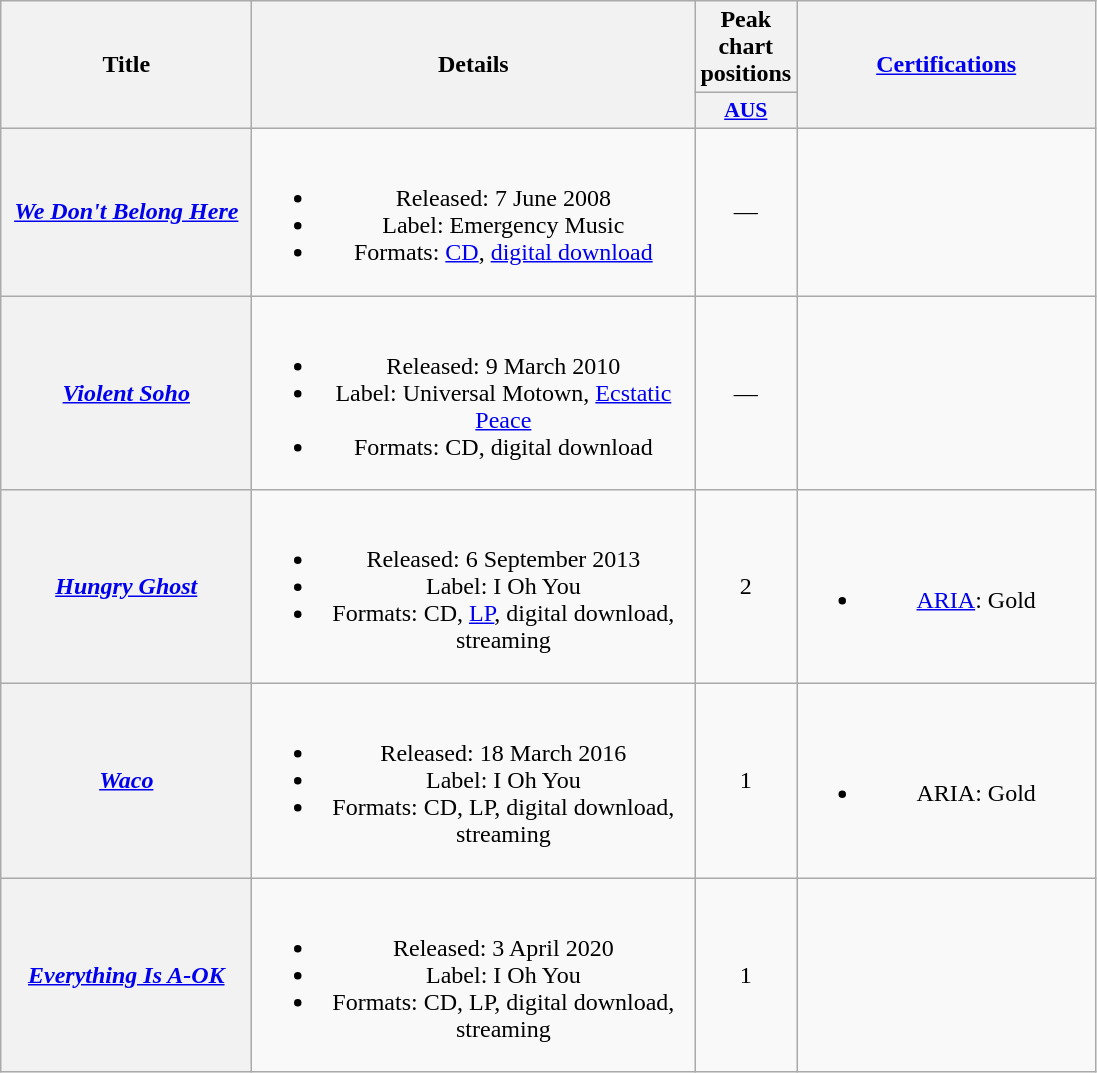<table class="wikitable plainrowheaders" style="text-align:center;">
<tr>
<th scope="col" rowspan="2" style="width:10em;">Title</th>
<th scope="col" rowspan="2" style="width:18em;">Details</th>
<th scope="col" colspan="1">Peak chart positions</th>
<th scope="col" rowspan="2" style="width:12em;"><a href='#'>Certifications</a></th>
</tr>
<tr>
<th scope="col" style="width:2.2em;font-size:90%;"><a href='#'>AUS</a><br></th>
</tr>
<tr>
<th scope="row"><em><a href='#'>We Don't Belong Here</a></em></th>
<td><br><ul><li>Released: 7 June 2008</li><li>Label: Emergency Music</li><li>Formats: <a href='#'>CD</a>, <a href='#'>digital download</a></li></ul></td>
<td>—</td>
<td></td>
</tr>
<tr>
<th scope="row"><em><a href='#'>Violent Soho</a></em></th>
<td><br><ul><li>Released: 9 March 2010</li><li>Label: Universal Motown, <a href='#'>Ecstatic Peace</a></li><li>Formats: CD, digital download</li></ul></td>
<td>—</td>
<td></td>
</tr>
<tr>
<th scope="row"><em><a href='#'>Hungry Ghost</a></em></th>
<td><br><ul><li>Released: 6 September 2013</li><li>Label: I Oh You</li><li>Formats: CD, <a href='#'>LP</a>, digital download, streaming</li></ul></td>
<td>2<br></td>
<td><br><ul><li><a href='#'>ARIA</a>: Gold</li></ul></td>
</tr>
<tr>
<th scope="row"><em><a href='#'>Waco</a></em></th>
<td><br><ul><li>Released: 18 March 2016</li><li>Label: I Oh You</li><li>Formats: CD, LP, digital download, streaming</li></ul></td>
<td>1</td>
<td><br><ul><li>ARIA: Gold</li></ul></td>
</tr>
<tr>
<th scope="row"><em><a href='#'>Everything Is A-OK</a></em></th>
<td><br><ul><li>Released: 3 April 2020</li><li>Label: I Oh You</li><li>Formats: CD, LP, digital download, streaming</li></ul></td>
<td>1</td>
<td></td>
</tr>
</table>
